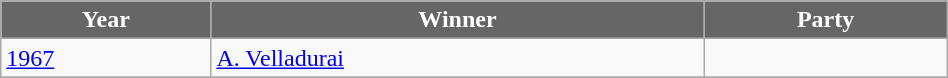<table class="wikitable" width="50%">
<tr>
<th style="background-color:#666666; color:white">Year</th>
<th style="background-color:#666666; color:white">Winner</th>
<th style="background-color:#666666; color:white" colspan="2">Party</th>
</tr>
<tr>
<td><a href='#'>1967</a></td>
<td><a href='#'>A. Velladurai</a></td>
<td></td>
</tr>
<tr>
</tr>
</table>
